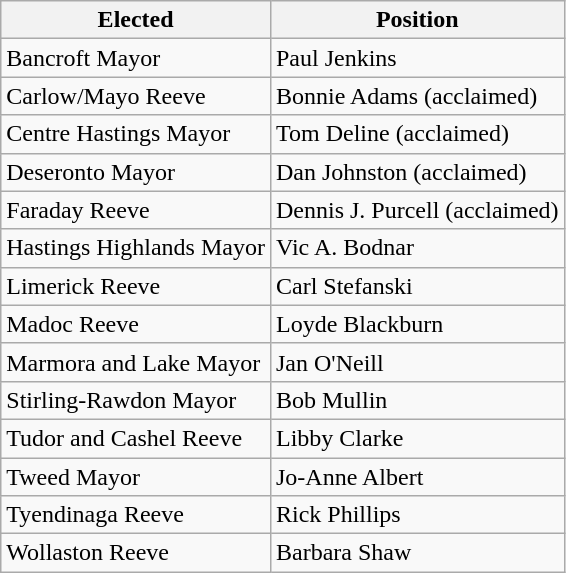<table class="wikitable">
<tr>
<th>Elected</th>
<th>Position</th>
</tr>
<tr>
<td>Bancroft Mayor</td>
<td>Paul Jenkins</td>
</tr>
<tr>
<td>Carlow/Mayo Reeve</td>
<td>Bonnie Adams (acclaimed)</td>
</tr>
<tr>
<td>Centre Hastings Mayor</td>
<td>Tom Deline (acclaimed)</td>
</tr>
<tr>
<td>Deseronto Mayor</td>
<td>Dan Johnston (acclaimed)</td>
</tr>
<tr>
<td>Faraday Reeve</td>
<td>Dennis J. Purcell (acclaimed)</td>
</tr>
<tr>
<td>Hastings Highlands Mayor</td>
<td>Vic A. Bodnar</td>
</tr>
<tr>
<td>Limerick Reeve</td>
<td>Carl Stefanski</td>
</tr>
<tr>
<td>Madoc Reeve</td>
<td>Loyde Blackburn</td>
</tr>
<tr>
<td>Marmora and Lake Mayor</td>
<td>Jan O'Neill</td>
</tr>
<tr>
<td>Stirling-Rawdon Mayor</td>
<td>Bob Mullin</td>
</tr>
<tr>
<td>Tudor and Cashel Reeve</td>
<td>Libby Clarke</td>
</tr>
<tr>
<td>Tweed Mayor</td>
<td>Jo-Anne Albert</td>
</tr>
<tr>
<td>Tyendinaga Reeve</td>
<td>Rick Phillips</td>
</tr>
<tr>
<td>Wollaston Reeve</td>
<td>Barbara Shaw</td>
</tr>
</table>
